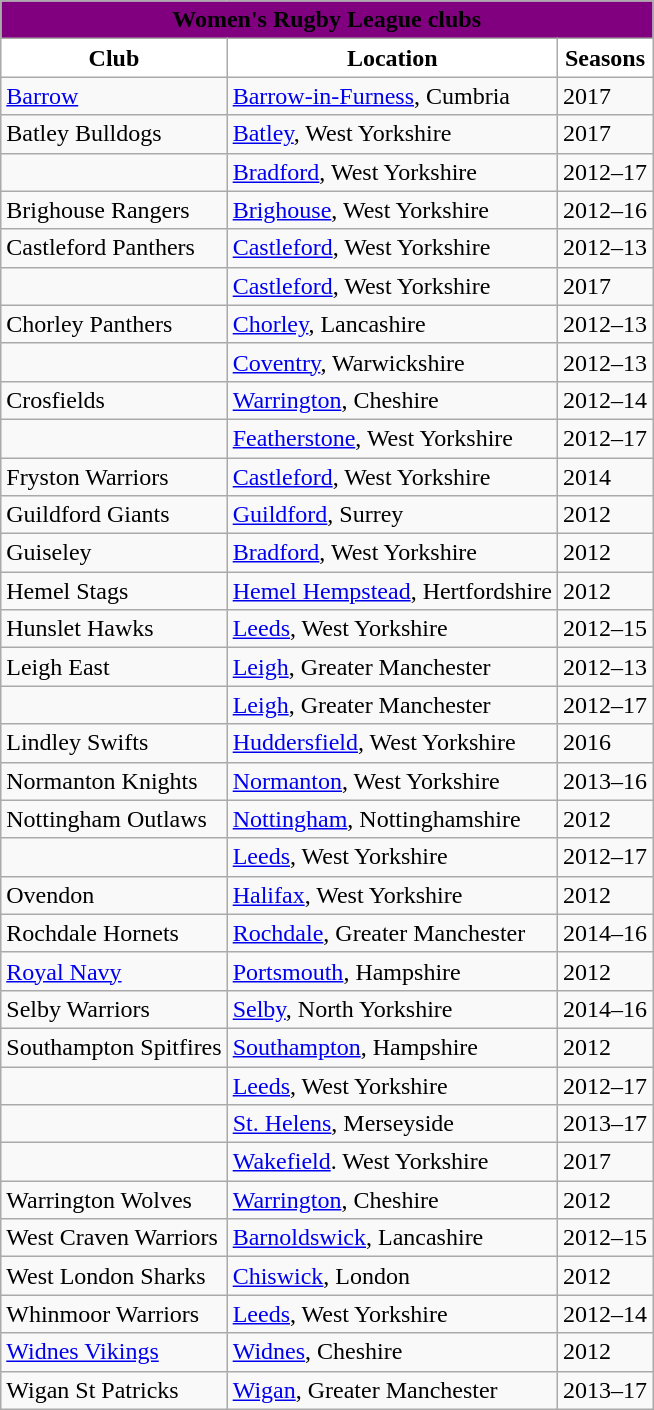<table class="wikitable">
<tr>
<td style="background:purple; text-align:center;" colspan="3"><strong><span>Women's Rugby League clubs</span></strong></td>
</tr>
<tr>
<th style="background:white">Club</th>
<th style="background:white">Location</th>
<th style="background:white">Seasons</th>
</tr>
<tr>
<td> <a href='#'>Barrow</a></td>
<td><a href='#'>Barrow-in-Furness</a>, Cumbria</td>
<td>2017</td>
</tr>
<tr>
<td> Batley Bulldogs</td>
<td><a href='#'>Batley</a>, West Yorkshire</td>
<td>2017</td>
</tr>
<tr>
<td><br></td>
<td><a href='#'>Bradford</a>, West Yorkshire</td>
<td>2012–17</td>
</tr>
<tr>
<td>Brighouse Rangers</td>
<td><a href='#'>Brighouse</a>, West Yorkshire</td>
<td>2012–16</td>
</tr>
<tr>
<td>Castleford Panthers</td>
<td><a href='#'>Castleford</a>, West Yorkshire</td>
<td>2012–13</td>
</tr>
<tr>
<td></td>
<td><a href='#'>Castleford</a>, West Yorkshire</td>
<td>2017</td>
</tr>
<tr>
<td>Chorley Panthers</td>
<td><a href='#'>Chorley</a>, Lancashire</td>
<td>2012–13</td>
</tr>
<tr>
<td></td>
<td><a href='#'>Coventry</a>, Warwickshire</td>
<td>2012–13</td>
</tr>
<tr>
<td>Crosfields</td>
<td><a href='#'>Warrington</a>, Cheshire</td>
<td>2012–14</td>
</tr>
<tr>
<td></td>
<td><a href='#'>Featherstone</a>, West Yorkshire</td>
<td>2012–17</td>
</tr>
<tr>
<td>Fryston Warriors</td>
<td><a href='#'>Castleford</a>, West Yorkshire</td>
<td>2014</td>
</tr>
<tr>
<td>Guildford Giants</td>
<td><a href='#'>Guildford</a>, Surrey</td>
<td>2012</td>
</tr>
<tr>
<td>Guiseley</td>
<td><a href='#'>Bradford</a>, West Yorkshire</td>
<td>2012</td>
</tr>
<tr>
<td> Hemel Stags</td>
<td><a href='#'>Hemel Hempstead</a>, Hertfordshire</td>
<td>2012</td>
</tr>
<tr>
<td> Hunslet Hawks</td>
<td><a href='#'>Leeds</a>, West Yorkshire</td>
<td>2012–15</td>
</tr>
<tr>
<td>Leigh East</td>
<td><a href='#'>Leigh</a>, Greater Manchester</td>
<td>2012–13</td>
</tr>
<tr>
<td></td>
<td><a href='#'>Leigh</a>, Greater Manchester</td>
<td>2012–17</td>
</tr>
<tr>
<td>Lindley Swifts</td>
<td><a href='#'>Huddersfield</a>, West Yorkshire</td>
<td>2016</td>
</tr>
<tr>
<td>Normanton Knights</td>
<td><a href='#'>Normanton</a>, West Yorkshire</td>
<td>2013–16</td>
</tr>
<tr>
<td>Nottingham Outlaws</td>
<td><a href='#'>Nottingham</a>, Nottinghamshire</td>
<td>2012</td>
</tr>
<tr>
<td></td>
<td><a href='#'>Leeds</a>, West Yorkshire</td>
<td>2012–17</td>
</tr>
<tr>
<td>Ovendon</td>
<td><a href='#'>Halifax</a>, West Yorkshire</td>
<td>2012</td>
</tr>
<tr>
<td> Rochdale Hornets</td>
<td><a href='#'>Rochdale</a>, Greater Manchester</td>
<td>2014–16</td>
</tr>
<tr>
<td><a href='#'>Royal Navy</a></td>
<td><a href='#'>Portsmouth</a>, Hampshire</td>
<td>2012</td>
</tr>
<tr>
<td>Selby Warriors</td>
<td><a href='#'>Selby</a>, North Yorkshire</td>
<td>2014–16</td>
</tr>
<tr>
<td>Southampton Spitfires</td>
<td><a href='#'>Southampton</a>, Hampshire</td>
<td>2012</td>
</tr>
<tr>
<td></td>
<td><a href='#'>Leeds</a>, West Yorkshire</td>
<td>2012–17</td>
</tr>
<tr>
<td></td>
<td><a href='#'>St. Helens</a>, Merseyside</td>
<td>2013–17</td>
</tr>
<tr>
<td></td>
<td><a href='#'>Wakefield</a>. West Yorkshire</td>
<td>2017</td>
</tr>
<tr>
<td>Warrington Wolves</td>
<td><a href='#'>Warrington</a>, Cheshire</td>
<td>2012</td>
</tr>
<tr>
<td>West Craven Warriors</td>
<td><a href='#'>Barnoldswick</a>, Lancashire</td>
<td>2012–15</td>
</tr>
<tr>
<td>West London Sharks</td>
<td><a href='#'>Chiswick</a>, London</td>
<td>2012</td>
</tr>
<tr>
<td>Whinmoor Warriors</td>
<td><a href='#'>Leeds</a>, West Yorkshire</td>
<td>2012–14</td>
</tr>
<tr>
<td> <a href='#'>Widnes Vikings</a></td>
<td><a href='#'>Widnes</a>, Cheshire</td>
<td>2012</td>
</tr>
<tr>
<td>Wigan St Patricks</td>
<td><a href='#'>Wigan</a>, Greater Manchester</td>
<td>2013–17</td>
</tr>
</table>
